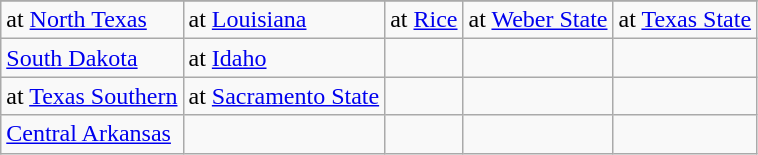<table class="wikitable">
<tr>
</tr>
<tr>
<td>at <a href='#'>North Texas</a></td>
<td>at <a href='#'>Louisiana</a></td>
<td>at <a href='#'>Rice</a></td>
<td>at <a href='#'>Weber State</a></td>
<td>at <a href='#'>Texas State</a></td>
</tr>
<tr>
<td><a href='#'>South Dakota</a></td>
<td>at <a href='#'>Idaho</a></td>
<td></td>
<td></td>
<td></td>
</tr>
<tr>
<td>at <a href='#'>Texas Southern</a></td>
<td>at <a href='#'>Sacramento State</a></td>
<td></td>
<td></td>
<td></td>
</tr>
<tr>
<td><a href='#'>Central Arkansas</a></td>
<td></td>
<td></td>
<td></td>
<td></td>
</tr>
</table>
